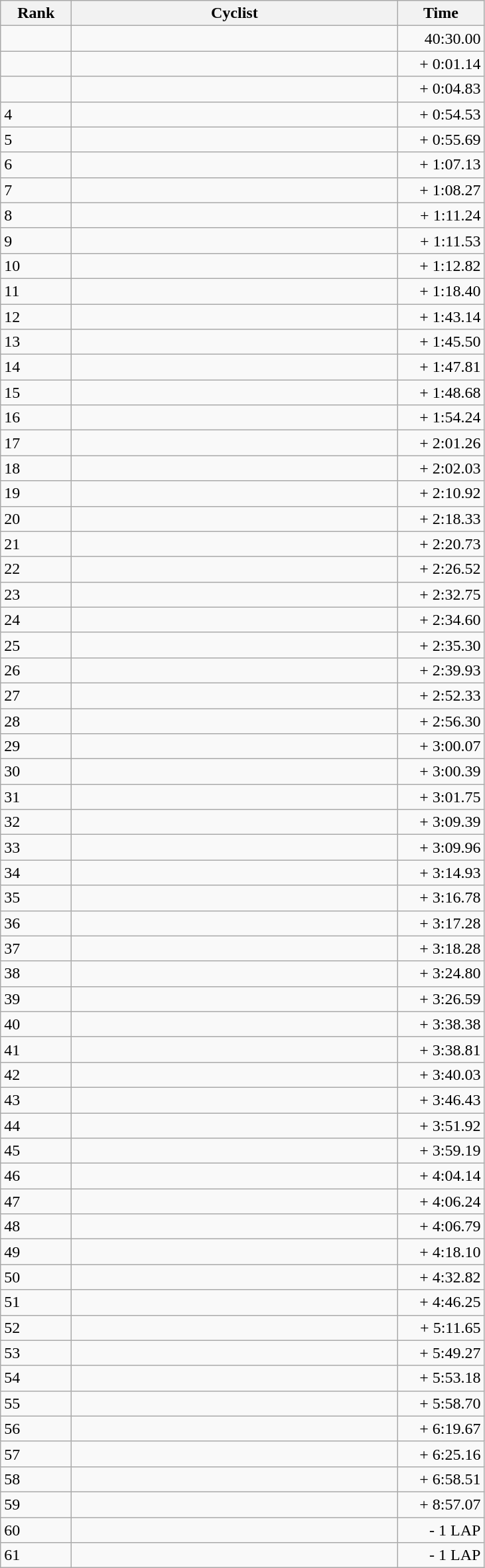<table class="wikitable">
<tr>
<th style="width: 4em;">Rank</th>
<th style="width: 20em;">Cyclist</th>
<th style="width: 5em;">Time</th>
</tr>
<tr>
<td></td>
<td></td>
<td align="right">40:30.00 </td>
</tr>
<tr>
<td></td>
<td></td>
<td align="right">+ 0:01.14</td>
</tr>
<tr>
<td></td>
<td></td>
<td align="right">+ 0:04.83</td>
</tr>
<tr>
<td>4</td>
<td></td>
<td align="right">+ 0:54.53</td>
</tr>
<tr>
<td>5</td>
<td></td>
<td align="right">+ 0:55.69</td>
</tr>
<tr>
<td>6</td>
<td></td>
<td align="right">+ 1:07.13</td>
</tr>
<tr>
<td>7</td>
<td></td>
<td align="right">+ 1:08.27</td>
</tr>
<tr>
<td>8</td>
<td></td>
<td align="right">+ 1:11.24</td>
</tr>
<tr>
<td>9</td>
<td></td>
<td align="right">+ 1:11.53</td>
</tr>
<tr>
<td>10</td>
<td></td>
<td align="right">+ 1:12.82</td>
</tr>
<tr>
<td>11</td>
<td></td>
<td align="right">+ 1:18.40</td>
</tr>
<tr>
<td>12</td>
<td></td>
<td align="right">+ 1:43.14</td>
</tr>
<tr>
<td>13</td>
<td></td>
<td align="right">+ 1:45.50</td>
</tr>
<tr>
<td>14</td>
<td></td>
<td align="right">+ 1:47.81</td>
</tr>
<tr>
<td>15</td>
<td></td>
<td align="right">+ 1:48.68</td>
</tr>
<tr>
<td>16</td>
<td></td>
<td align="right">+ 1:54.24</td>
</tr>
<tr>
<td>17</td>
<td></td>
<td align="right">+ 2:01.26</td>
</tr>
<tr>
<td>18</td>
<td></td>
<td align="right">+ 2:02.03</td>
</tr>
<tr>
<td>19</td>
<td></td>
<td align="right">+ 2:10.92</td>
</tr>
<tr>
<td>20</td>
<td></td>
<td align="right">+ 2:18.33</td>
</tr>
<tr>
<td>21</td>
<td></td>
<td align="right">+ 2:20.73</td>
</tr>
<tr>
<td>22</td>
<td></td>
<td align="right">+ 2:26.52</td>
</tr>
<tr>
<td>23</td>
<td></td>
<td align="right">+ 2:32.75</td>
</tr>
<tr>
<td>24</td>
<td></td>
<td align="right">+ 2:34.60</td>
</tr>
<tr>
<td>25</td>
<td></td>
<td align="right">+ 2:35.30</td>
</tr>
<tr>
<td>26</td>
<td></td>
<td align="right">+ 2:39.93</td>
</tr>
<tr>
<td>27</td>
<td></td>
<td align="right">+ 2:52.33</td>
</tr>
<tr>
<td>28</td>
<td></td>
<td align="right">+ 2:56.30</td>
</tr>
<tr>
<td>29</td>
<td></td>
<td align="right">+ 3:00.07</td>
</tr>
<tr>
<td>30</td>
<td></td>
<td align="right">+ 3:00.39</td>
</tr>
<tr>
<td>31</td>
<td></td>
<td align="right">+ 3:01.75</td>
</tr>
<tr>
<td>32</td>
<td></td>
<td align="right">+ 3:09.39</td>
</tr>
<tr>
<td>33</td>
<td></td>
<td align="right">+ 3:09.96</td>
</tr>
<tr>
<td>34</td>
<td></td>
<td align="right">+ 3:14.93</td>
</tr>
<tr>
<td>35</td>
<td></td>
<td align="right">+ 3:16.78</td>
</tr>
<tr>
<td>36</td>
<td></td>
<td align="right">+ 3:17.28</td>
</tr>
<tr>
<td>37</td>
<td></td>
<td align="right">+ 3:18.28</td>
</tr>
<tr>
<td>38</td>
<td></td>
<td align="right">+ 3:24.80</td>
</tr>
<tr>
<td>39</td>
<td></td>
<td align="right">+ 3:26.59</td>
</tr>
<tr>
<td>40</td>
<td></td>
<td align="right">+ 3:38.38</td>
</tr>
<tr>
<td>41</td>
<td></td>
<td align="right">+ 3:38.81</td>
</tr>
<tr>
<td>42</td>
<td></td>
<td align="right">+ 3:40.03</td>
</tr>
<tr>
<td>43</td>
<td></td>
<td align="right">+ 3:46.43</td>
</tr>
<tr>
<td>44</td>
<td></td>
<td align="right">+ 3:51.92</td>
</tr>
<tr>
<td>45</td>
<td></td>
<td align="right">+ 3:59.19</td>
</tr>
<tr>
<td>46</td>
<td></td>
<td align="right">+ 4:04.14</td>
</tr>
<tr>
<td>47</td>
<td></td>
<td align="right">+ 4:06.24</td>
</tr>
<tr>
<td>48</td>
<td></td>
<td align="right">+ 4:06.79</td>
</tr>
<tr>
<td>49</td>
<td></td>
<td align="right">+ 4:18.10</td>
</tr>
<tr>
<td>50</td>
<td></td>
<td align="right">+ 4:32.82</td>
</tr>
<tr>
<td>51</td>
<td></td>
<td align="right">+ 4:46.25</td>
</tr>
<tr>
<td>52</td>
<td></td>
<td align="right">+ 5:11.65</td>
</tr>
<tr>
<td>53</td>
<td></td>
<td align="right">+ 5:49.27</td>
</tr>
<tr>
<td>54</td>
<td></td>
<td align="right">+ 5:53.18</td>
</tr>
<tr>
<td>55</td>
<td></td>
<td align="right">+ 5:58.70</td>
</tr>
<tr>
<td>56</td>
<td></td>
<td align="right">+ 6:19.67</td>
</tr>
<tr>
<td>57</td>
<td></td>
<td align="right">+ 6:25.16</td>
</tr>
<tr>
<td>58</td>
<td></td>
<td align="right">+ 6:58.51</td>
</tr>
<tr>
<td>59</td>
<td></td>
<td align="right">+ 8:57.07</td>
</tr>
<tr>
<td>60</td>
<td></td>
<td align="right">- 1 LAP</td>
</tr>
<tr>
<td>61</td>
<td></td>
<td align="right">- 1 LAP</td>
</tr>
</table>
